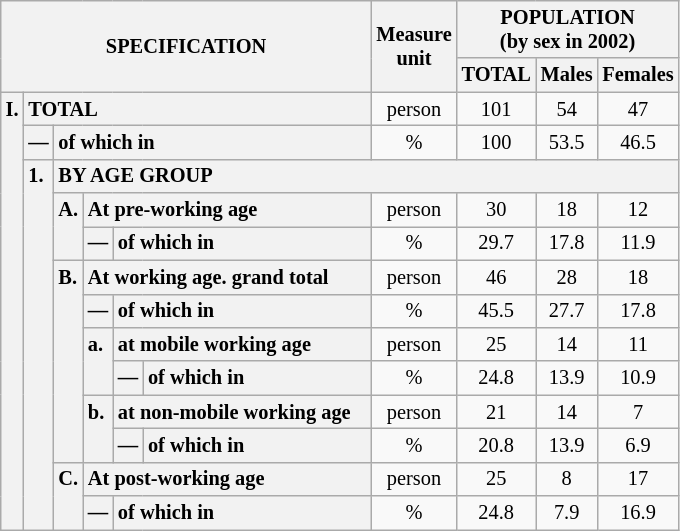<table class="wikitable" style="font-size:85%; text-align:center">
<tr>
<th rowspan="2" colspan="6">SPECIFICATION</th>
<th rowspan="2">Measure<br> unit</th>
<th colspan="3" rowspan="1">POPULATION<br> (by sex in 2002)</th>
</tr>
<tr>
<th>TOTAL</th>
<th>Males</th>
<th>Females</th>
</tr>
<tr>
<th style="text-align:left" valign="top" rowspan="13">I.</th>
<th style="text-align:left" colspan="5">TOTAL</th>
<td>person</td>
<td>101</td>
<td>54</td>
<td>47</td>
</tr>
<tr>
<th style="text-align:left" valign="top">—</th>
<th style="text-align:left" colspan="4">of which in</th>
<td>%</td>
<td>100</td>
<td>53.5</td>
<td>46.5</td>
</tr>
<tr>
<th style="text-align:left" valign="top" rowspan="11">1.</th>
<th style="text-align:left" colspan="19">BY AGE GROUP</th>
</tr>
<tr>
<th style="text-align:left" valign="top" rowspan="2">A.</th>
<th style="text-align:left" colspan="3">At pre-working age</th>
<td>person</td>
<td>30</td>
<td>18</td>
<td>12</td>
</tr>
<tr>
<th style="text-align:left" valign="top">—</th>
<th style="text-align:left" valign="top" colspan="2">of which in</th>
<td>%</td>
<td>29.7</td>
<td>17.8</td>
<td>11.9</td>
</tr>
<tr>
<th style="text-align:left" valign="top" rowspan="6">B.</th>
<th style="text-align:left" colspan="3">At working age. grand total</th>
<td>person</td>
<td>46</td>
<td>28</td>
<td>18</td>
</tr>
<tr>
<th style="text-align:left" valign="top">—</th>
<th style="text-align:left" valign="top" colspan="2">of which in</th>
<td>%</td>
<td>45.5</td>
<td>27.7</td>
<td>17.8</td>
</tr>
<tr>
<th style="text-align:left" valign="top" rowspan="2">a.</th>
<th style="text-align:left" colspan="2">at mobile working age</th>
<td>person</td>
<td>25</td>
<td>14</td>
<td>11</td>
</tr>
<tr>
<th style="text-align:left" valign="top">—</th>
<th style="text-align:left" valign="top" colspan="1">of which in                        </th>
<td>%</td>
<td>24.8</td>
<td>13.9</td>
<td>10.9</td>
</tr>
<tr>
<th style="text-align:left" valign="top" rowspan="2">b.</th>
<th style="text-align:left" colspan="2">at non-mobile working age</th>
<td>person</td>
<td>21</td>
<td>14</td>
<td>7</td>
</tr>
<tr>
<th style="text-align:left" valign="top">—</th>
<th style="text-align:left" valign="top" colspan="1">of which in                        </th>
<td>%</td>
<td>20.8</td>
<td>13.9</td>
<td>6.9</td>
</tr>
<tr>
<th style="text-align:left" valign="top" rowspan="2">C.</th>
<th style="text-align:left" colspan="3">At post-working age</th>
<td>person</td>
<td>25</td>
<td>8</td>
<td>17</td>
</tr>
<tr>
<th style="text-align:left" valign="top">—</th>
<th style="text-align:left" valign="top" colspan="2">of which in</th>
<td>%</td>
<td>24.8</td>
<td>7.9</td>
<td>16.9</td>
</tr>
</table>
